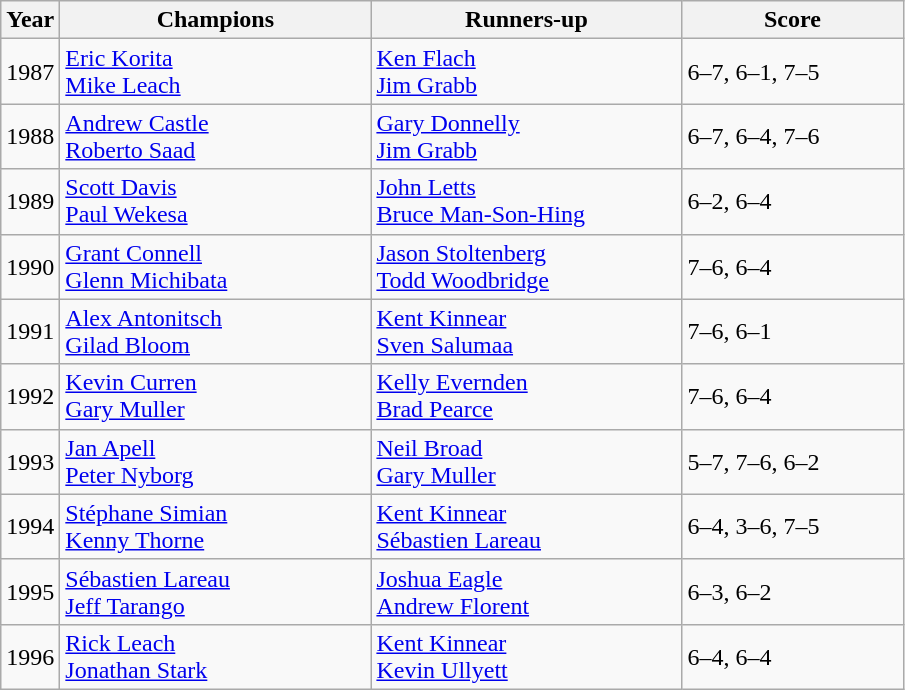<table class="wikitable">
<tr>
<th>Year</th>
<th width="200">Champions</th>
<th width="200">Runners-up</th>
<th width="140">Score</th>
</tr>
<tr>
<td>1987</td>
<td> <a href='#'>Eric Korita</a><br> <a href='#'>Mike Leach</a></td>
<td> <a href='#'>Ken Flach</a><br> <a href='#'>Jim Grabb</a></td>
<td>6–7, 6–1, 7–5</td>
</tr>
<tr>
<td>1988</td>
<td> <a href='#'>Andrew Castle</a><br> <a href='#'>Roberto Saad</a></td>
<td> <a href='#'>Gary Donnelly</a><br> <a href='#'>Jim Grabb</a></td>
<td>6–7, 6–4, 7–6</td>
</tr>
<tr>
<td>1989</td>
<td> <a href='#'>Scott Davis</a><br> <a href='#'>Paul Wekesa</a></td>
<td> <a href='#'>John Letts</a><br> <a href='#'>Bruce Man-Son-Hing</a></td>
<td>6–2, 6–4</td>
</tr>
<tr>
<td>1990</td>
<td> <a href='#'>Grant Connell</a><br> <a href='#'>Glenn Michibata</a></td>
<td> <a href='#'>Jason Stoltenberg</a><br> <a href='#'>Todd Woodbridge</a></td>
<td>7–6, 6–4</td>
</tr>
<tr>
<td>1991</td>
<td> <a href='#'>Alex Antonitsch</a><br> <a href='#'>Gilad Bloom</a></td>
<td> <a href='#'>Kent Kinnear</a><br> <a href='#'>Sven Salumaa</a></td>
<td>7–6, 6–1</td>
</tr>
<tr>
<td>1992</td>
<td> <a href='#'>Kevin Curren</a><br> <a href='#'>Gary Muller</a></td>
<td> <a href='#'>Kelly Evernden</a><br> <a href='#'>Brad Pearce</a></td>
<td>7–6, 6–4</td>
</tr>
<tr>
<td>1993</td>
<td> <a href='#'>Jan Apell</a><br> <a href='#'>Peter Nyborg</a></td>
<td> <a href='#'>Neil Broad</a><br> <a href='#'>Gary Muller</a></td>
<td>5–7, 7–6, 6–2</td>
</tr>
<tr>
<td>1994</td>
<td> <a href='#'>Stéphane Simian</a><br> <a href='#'>Kenny Thorne</a></td>
<td> <a href='#'>Kent Kinnear</a><br> <a href='#'>Sébastien Lareau</a></td>
<td>6–4, 3–6, 7–5</td>
</tr>
<tr>
<td>1995</td>
<td> <a href='#'>Sébastien Lareau</a><br> <a href='#'>Jeff Tarango</a></td>
<td> <a href='#'>Joshua Eagle</a><br> <a href='#'>Andrew Florent</a></td>
<td>6–3, 6–2</td>
</tr>
<tr>
<td>1996</td>
<td> <a href='#'>Rick Leach</a><br> <a href='#'>Jonathan Stark</a></td>
<td> <a href='#'>Kent Kinnear</a><br> <a href='#'>Kevin Ullyett</a></td>
<td>6–4, 6–4</td>
</tr>
</table>
